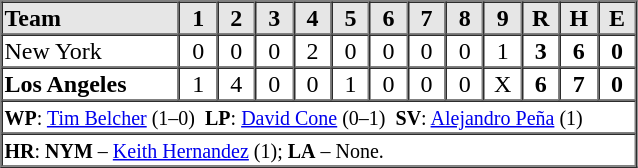<table border=1 cellspacing=0 width=425 style="margin-left:3em;">
<tr style="text-align:center; background-color:#e6e6e6;">
<th align=left width=28%>Team</th>
<th width=6%>1</th>
<th width=6%>2</th>
<th width=6%>3</th>
<th width=6%>4</th>
<th width=6%>5</th>
<th width=6%>6</th>
<th width=6%>7</th>
<th width=6%>8</th>
<th width=6%>9</th>
<th width=6%>R</th>
<th width=6%>H</th>
<th width=6%>E</th>
</tr>
<tr style="text-align:center;">
<td align=left>New York</td>
<td>0</td>
<td>0</td>
<td>0</td>
<td>2</td>
<td>0</td>
<td>0</td>
<td>0</td>
<td>0</td>
<td>1</td>
<td><strong>3</strong></td>
<td><strong>6</strong></td>
<td><strong>0</strong></td>
</tr>
<tr style="text-align:center;">
<td align=left><strong>Los Angeles</strong></td>
<td>1</td>
<td>4</td>
<td>0</td>
<td>0</td>
<td>1</td>
<td>0</td>
<td>0</td>
<td>0</td>
<td>X</td>
<td><strong>6</strong></td>
<td><strong>7</strong></td>
<td><strong>0</strong></td>
</tr>
<tr style="text-align:left;">
<td colspan=13><small><strong>WP</strong>: <a href='#'>Tim Belcher</a> (1–0)  <strong>LP</strong>: <a href='#'>David Cone</a> (0–1)  <strong>SV</strong>: <a href='#'>Alejandro Peña</a> (1)</small></td>
</tr>
<tr style="text-align:left;">
<td colspan=13><small><strong>HR</strong>: <strong>NYM</strong> – <a href='#'>Keith Hernandez</a> (1); <strong>LA</strong> – None.</small></td>
</tr>
</table>
